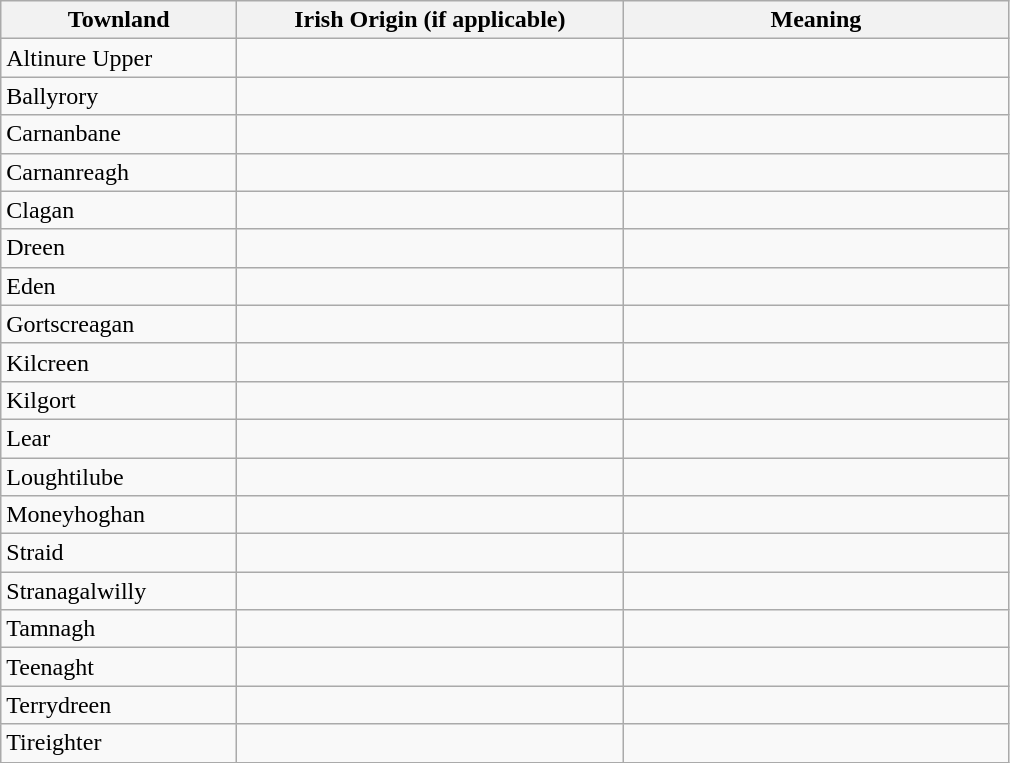<table class="wikitable" style="border:1px solid darkgray;">
<tr>
<th width="150">Townland</th>
<th width="250">Irish Origin (if applicable)</th>
<th width="250">Meaning</th>
</tr>
<tr>
<td>Altinure Upper</td>
<td></td>
<td></td>
</tr>
<tr>
<td>Ballyrory</td>
<td></td>
<td></td>
</tr>
<tr>
<td>Carnanbane</td>
<td></td>
<td></td>
</tr>
<tr>
<td>Carnanreagh</td>
<td></td>
<td></td>
</tr>
<tr>
<td>Clagan</td>
<td></td>
<td></td>
</tr>
<tr>
<td>Dreen</td>
<td></td>
<td></td>
</tr>
<tr>
<td>Eden</td>
<td></td>
<td></td>
</tr>
<tr>
<td>Gortscreagan</td>
<td></td>
<td></td>
</tr>
<tr>
<td>Kilcreen</td>
<td></td>
<td></td>
</tr>
<tr>
<td>Kilgort</td>
<td></td>
<td></td>
</tr>
<tr>
<td>Lear</td>
<td></td>
<td></td>
</tr>
<tr>
<td>Loughtilube</td>
<td></td>
<td></td>
</tr>
<tr>
<td>Moneyhoghan</td>
<td></td>
<td></td>
</tr>
<tr>
<td>Straid</td>
<td></td>
<td></td>
</tr>
<tr>
<td>Stranagalwilly</td>
<td></td>
<td></td>
</tr>
<tr>
<td>Tamnagh</td>
<td></td>
<td></td>
</tr>
<tr>
<td>Teenaght</td>
<td></td>
<td></td>
</tr>
<tr>
<td>Terrydreen</td>
<td></td>
<td></td>
</tr>
<tr>
<td>Tireighter</td>
<td></td>
<td></td>
</tr>
</table>
